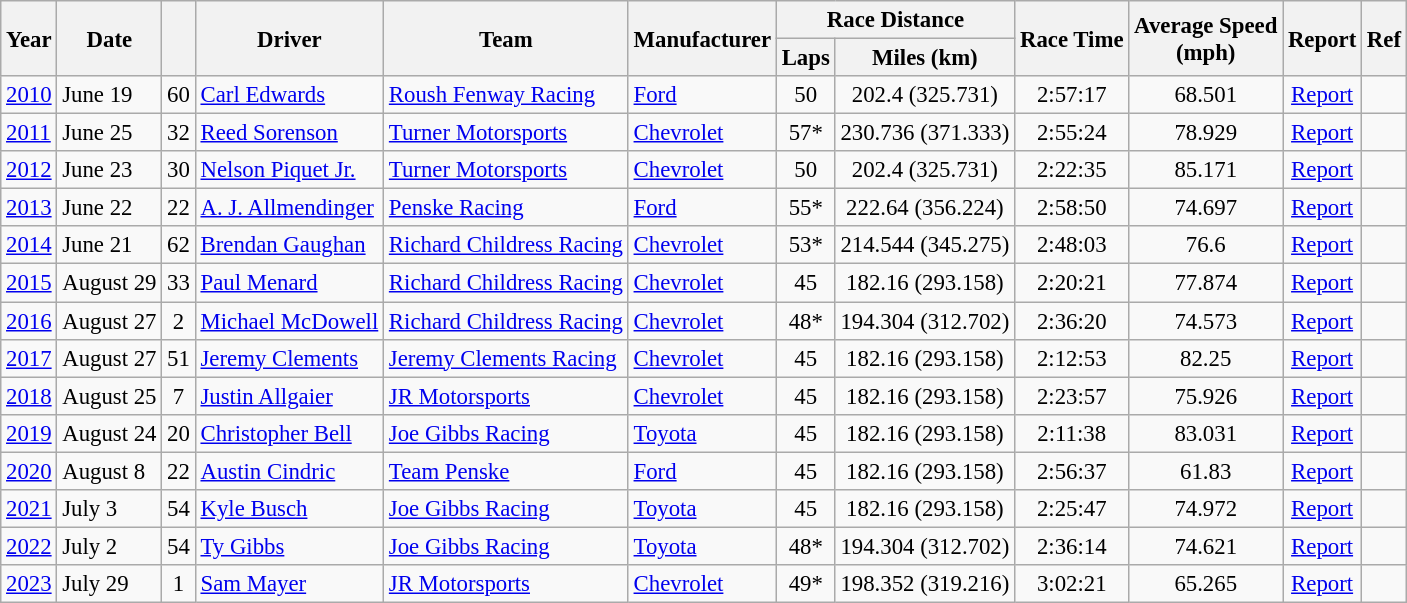<table class="wikitable" style="font-size: 95%;">
<tr>
<th rowspan="2">Year</th>
<th rowspan="2">Date</th>
<th rowspan="2"></th>
<th rowspan="2">Driver</th>
<th rowspan="2">Team</th>
<th rowspan="2">Manufacturer</th>
<th colspan="2">Race Distance</th>
<th rowspan="2">Race Time</th>
<th rowspan="2">Average Speed<br>(mph)</th>
<th rowspan="2">Report</th>
<th rowspan="2">Ref</th>
</tr>
<tr>
<th>Laps</th>
<th>Miles (km)</th>
</tr>
<tr>
<td><a href='#'>2010</a></td>
<td>June 19</td>
<td align="center">60</td>
<td><a href='#'>Carl Edwards</a></td>
<td><a href='#'>Roush Fenway Racing</a></td>
<td><a href='#'>Ford</a></td>
<td style="text-align:center;">50</td>
<td style="text-align:center;">202.4 (325.731)</td>
<td style="text-align:center;">2:57:17</td>
<td style="text-align:center;">68.501</td>
<td align="center"><a href='#'>Report</a></td>
<td style="text-align:center;"></td>
</tr>
<tr>
<td><a href='#'>2011</a></td>
<td>June 25</td>
<td align="center">32</td>
<td><a href='#'>Reed Sorenson</a></td>
<td><a href='#'>Turner Motorsports</a></td>
<td><a href='#'>Chevrolet</a></td>
<td style="text-align:center;">57*</td>
<td style="text-align:center;">230.736 (371.333)</td>
<td style="text-align:center;">2:55:24</td>
<td style="text-align:center;">78.929</td>
<td align="center"><a href='#'>Report</a></td>
<td style="text-align:center;"></td>
</tr>
<tr>
<td><a href='#'>2012</a></td>
<td>June 23</td>
<td align="center">30</td>
<td><a href='#'>Nelson Piquet Jr.</a></td>
<td><a href='#'>Turner Motorsports</a></td>
<td><a href='#'>Chevrolet</a></td>
<td style="text-align:center;">50</td>
<td style="text-align:center;">202.4 (325.731)</td>
<td style="text-align:center;">2:22:35</td>
<td style="text-align:center;">85.171</td>
<td align="center"><a href='#'>Report</a></td>
<td style="text-align:center;"></td>
</tr>
<tr>
<td><a href='#'>2013</a></td>
<td>June 22</td>
<td align="center">22</td>
<td><a href='#'>A. J. Allmendinger</a></td>
<td><a href='#'>Penske Racing</a></td>
<td><a href='#'>Ford</a></td>
<td style="text-align:center;">55*</td>
<td style="text-align:center;">222.64 (356.224)</td>
<td style="text-align:center;">2:58:50</td>
<td style="text-align:center;">74.697</td>
<td align="center"><a href='#'>Report</a></td>
<td style="text-align:center;"></td>
</tr>
<tr>
<td><a href='#'>2014</a></td>
<td>June 21</td>
<td align="center">62</td>
<td><a href='#'>Brendan Gaughan</a></td>
<td><a href='#'>Richard Childress Racing</a></td>
<td><a href='#'>Chevrolet</a></td>
<td style="text-align:center;">53*</td>
<td style="text-align:center;">214.544 (345.275)</td>
<td style="text-align:center;">2:48:03</td>
<td style="text-align:center;">76.6</td>
<td align="center"><a href='#'>Report</a></td>
<td style="text-align:center;"></td>
</tr>
<tr>
<td><a href='#'>2015</a></td>
<td>August 29</td>
<td align="center">33</td>
<td><a href='#'>Paul Menard</a></td>
<td><a href='#'>Richard Childress Racing</a></td>
<td><a href='#'>Chevrolet</a></td>
<td style="text-align:center;">45</td>
<td style="text-align:center;">182.16 (293.158)</td>
<td style="text-align:center;">2:20:21</td>
<td style="text-align:center;">77.874</td>
<td align="center"><a href='#'>Report</a></td>
<td style="text-align:center;"></td>
</tr>
<tr>
<td><a href='#'>2016</a></td>
<td>August 27</td>
<td align="center">2</td>
<td><a href='#'>Michael McDowell</a></td>
<td><a href='#'>Richard Childress Racing</a></td>
<td><a href='#'>Chevrolet</a></td>
<td style="text-align:center;">48*</td>
<td style="text-align:center;">194.304 (312.702)</td>
<td style="text-align:center;">2:36:20</td>
<td style="text-align:center;">74.573</td>
<td align="center"><a href='#'>Report</a></td>
<td style="text-align:center;"></td>
</tr>
<tr>
<td><a href='#'>2017</a></td>
<td>August 27</td>
<td align="center">51</td>
<td><a href='#'>Jeremy Clements</a></td>
<td><a href='#'>Jeremy Clements Racing</a></td>
<td><a href='#'>Chevrolet</a></td>
<td style="text-align:center;">45</td>
<td style="text-align:center;">182.16 (293.158)</td>
<td style="text-align:center;">2:12:53</td>
<td style="text-align:center;">82.25</td>
<td align="center"><a href='#'>Report</a></td>
<td style="text-align:center;"></td>
</tr>
<tr>
<td><a href='#'>2018</a></td>
<td>August 25</td>
<td align="center">7</td>
<td><a href='#'>Justin Allgaier</a></td>
<td><a href='#'>JR Motorsports</a></td>
<td><a href='#'>Chevrolet</a></td>
<td style="text-align:center;">45</td>
<td style="text-align:center;">182.16 (293.158)</td>
<td style="text-align:center;">2:23:57</td>
<td style="text-align:center;">75.926</td>
<td align="center"><a href='#'>Report</a></td>
<td style="text-align:center;"></td>
</tr>
<tr>
<td><a href='#'>2019</a></td>
<td>August 24</td>
<td align="center">20</td>
<td><a href='#'>Christopher Bell</a></td>
<td><a href='#'>Joe Gibbs Racing</a></td>
<td><a href='#'>Toyota</a></td>
<td style="text-align:center;">45</td>
<td style="text-align:center;">182.16 (293.158)</td>
<td style="text-align:center;">2:11:38</td>
<td style="text-align:center;">83.031</td>
<td align="center"><a href='#'>Report</a></td>
<td style="text-align:center;"></td>
</tr>
<tr>
<td><a href='#'>2020</a></td>
<td>August 8</td>
<td align="center">22</td>
<td><a href='#'>Austin Cindric</a></td>
<td><a href='#'>Team Penske</a></td>
<td><a href='#'>Ford</a></td>
<td style="text-align:center;">45</td>
<td style="text-align:center;">182.16 (293.158)</td>
<td style="text-align:center;">2:56:37</td>
<td style="text-align:center;">61.83</td>
<td align="center"><a href='#'>Report</a></td>
<td style="text-align:center;"></td>
</tr>
<tr>
<td><a href='#'>2021</a></td>
<td>July 3</td>
<td align="center">54</td>
<td><a href='#'>Kyle Busch</a></td>
<td><a href='#'>Joe Gibbs Racing</a></td>
<td><a href='#'>Toyota</a></td>
<td style="text-align:center;">45</td>
<td style="text-align:center;">182.16 (293.158)</td>
<td style="text-align:center;">2:25:47</td>
<td style="text-align:center;">74.972</td>
<td align="center"><a href='#'>Report</a></td>
<td style="text-align:center;"></td>
</tr>
<tr>
<td><a href='#'>2022</a></td>
<td>July 2</td>
<td align="center">54</td>
<td><a href='#'>Ty Gibbs</a></td>
<td><a href='#'>Joe Gibbs Racing</a></td>
<td><a href='#'>Toyota</a></td>
<td style="text-align:center;">48*</td>
<td style="text-align:center;">194.304 (312.702)</td>
<td style="text-align:center;">2:36:14</td>
<td style="text-align:center;">74.621</td>
<td align="center"><a href='#'>Report</a></td>
<td style="text-align:center;"></td>
</tr>
<tr>
<td><a href='#'>2023</a></td>
<td>July 29</td>
<td align="center">1</td>
<td><a href='#'>Sam Mayer</a></td>
<td><a href='#'>JR Motorsports</a></td>
<td><a href='#'>Chevrolet</a></td>
<td align="center">49*</td>
<td align="center">198.352 (319.216)</td>
<td align="center">3:02:21</td>
<td align="center">65.265</td>
<td align="center"><a href='#'>Report</a></td>
<td align="center"></td>
</tr>
</table>
